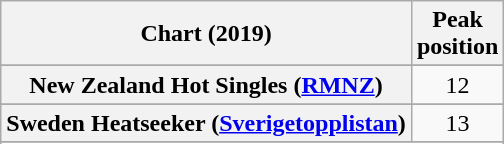<table class="wikitable sortable plainrowheaders" style="text-align:center">
<tr>
<th scope="col">Chart (2019)</th>
<th scope="col">Peak<br>position</th>
</tr>
<tr>
</tr>
<tr>
</tr>
<tr>
<th scope="row">New Zealand Hot Singles (<a href='#'>RMNZ</a>)</th>
<td>12</td>
</tr>
<tr>
</tr>
<tr>
<th scope="row">Sweden Heatseeker (<a href='#'>Sverigetopplistan</a>)</th>
<td>13</td>
</tr>
<tr>
</tr>
<tr>
</tr>
<tr>
</tr>
<tr>
</tr>
</table>
